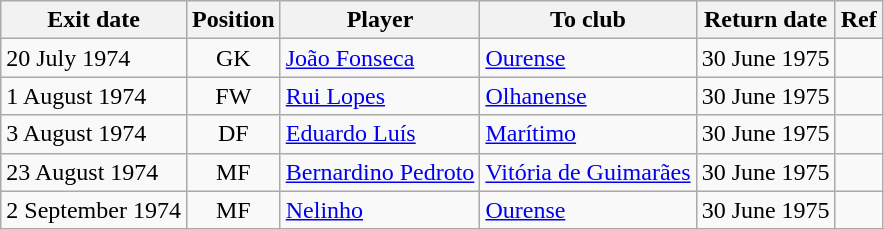<table class="wikitable">
<tr>
<th><strong>Exit date</strong></th>
<th><strong>Position</strong></th>
<th><strong>Player</strong></th>
<th><strong>To club</strong></th>
<th><strong>Return date</strong></th>
<th><strong>Ref</strong></th>
</tr>
<tr>
<td>20 July 1974</td>
<td style="text-align:center;">GK</td>
<td style="text-align:left;"><a href='#'>João Fonseca</a></td>
<td style="text-align:left;"><a href='#'>Ourense</a></td>
<td>30 June 1975</td>
<td></td>
</tr>
<tr>
<td>1 August 1974</td>
<td style="text-align:center;">FW</td>
<td style="text-align:left;"><a href='#'>Rui Lopes</a></td>
<td style="text-align:left;"><a href='#'>Olhanense</a></td>
<td>30 June 1975</td>
<td></td>
</tr>
<tr>
<td>3 August 1974</td>
<td style="text-align:center;">DF</td>
<td style="text-align:left;"><a href='#'>Eduardo Luís</a></td>
<td style="text-align:left;"><a href='#'>Marítimo</a></td>
<td>30 June 1975</td>
<td></td>
</tr>
<tr>
<td>23 August 1974</td>
<td style="text-align:center;">MF</td>
<td style="text-align:left;"><a href='#'>Bernardino Pedroto</a></td>
<td style="text-align:left;"><a href='#'>Vitória de Guimarães</a></td>
<td>30 June 1975</td>
<td></td>
</tr>
<tr>
<td>2 September 1974</td>
<td style="text-align:center;">MF</td>
<td style="text-align:left;"><a href='#'>Nelinho</a></td>
<td style="text-align:left;"><a href='#'>Ourense</a></td>
<td>30 June 1975</td>
<td></td>
</tr>
</table>
